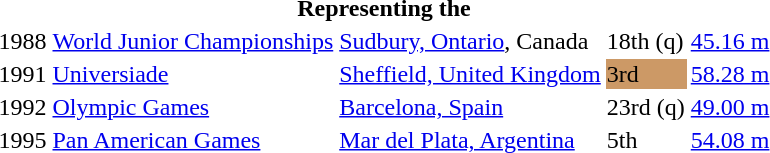<table>
<tr>
<th colspan="5">Representing the </th>
</tr>
<tr>
<td>1988</td>
<td><a href='#'>World Junior Championships</a></td>
<td><a href='#'>Sudbury, Ontario</a>, Canada</td>
<td>18th (q)</td>
<td><a href='#'>45.16 m</a></td>
</tr>
<tr>
<td>1991</td>
<td><a href='#'>Universiade</a></td>
<td><a href='#'>Sheffield, United Kingdom</a></td>
<td bgcolor=cc9966>3rd</td>
<td><a href='#'>58.28 m</a></td>
</tr>
<tr>
<td>1992</td>
<td><a href='#'>Olympic Games</a></td>
<td><a href='#'>Barcelona, Spain</a></td>
<td>23rd (q)</td>
<td><a href='#'>49.00 m</a></td>
</tr>
<tr>
<td>1995</td>
<td><a href='#'>Pan American Games</a></td>
<td><a href='#'>Mar del Plata, Argentina</a></td>
<td>5th</td>
<td><a href='#'>54.08 m</a></td>
</tr>
</table>
